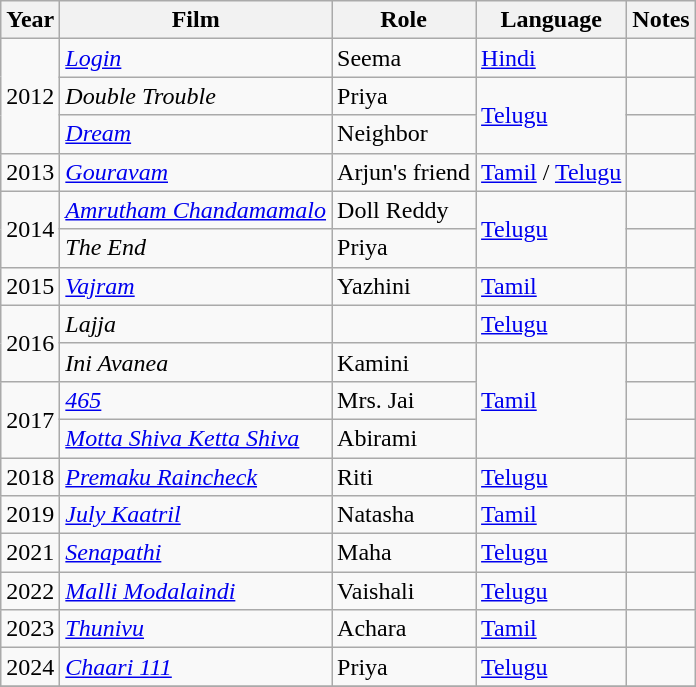<table class="wikitable sortable">
<tr>
<th>Year</th>
<th>Film</th>
<th>Role</th>
<th>Language</th>
<th>Notes</th>
</tr>
<tr>
<td rowspan="3">2012</td>
<td><em><a href='#'>Login</a></em></td>
<td>Seema</td>
<td><a href='#'>Hindi</a></td>
<td></td>
</tr>
<tr>
<td><em>Double Trouble </em></td>
<td>Priya</td>
<td rowspan="2"><a href='#'>Telugu</a></td>
<td></td>
</tr>
<tr>
<td><em><a href='#'>Dream</a></em></td>
<td>Neighbor</td>
<td></td>
</tr>
<tr>
<td>2013</td>
<td><em><a href='#'>Gouravam</a></em></td>
<td>Arjun's friend</td>
<td><a href='#'>Tamil</a> / <a href='#'>Telugu</a></td>
<td></td>
</tr>
<tr>
<td rowspan="2">2014</td>
<td><em><a href='#'>Amrutham Chandamamalo</a></em></td>
<td>Doll Reddy</td>
<td rowspan="2"><a href='#'>Telugu</a></td>
<td></td>
</tr>
<tr>
<td><em>The End</em></td>
<td>Priya</td>
<td></td>
</tr>
<tr>
<td>2015</td>
<td><em><a href='#'>Vajram</a></em></td>
<td>Yazhini</td>
<td><a href='#'>Tamil</a></td>
<td></td>
</tr>
<tr>
<td rowspan="2">2016</td>
<td><em>Lajja</em></td>
<td></td>
<td><a href='#'>Telugu</a></td>
<td></td>
</tr>
<tr>
<td><em>Ini Avanea</em></td>
<td>Kamini</td>
<td rowspan="3"><a href='#'>Tamil</a></td>
<td></td>
</tr>
<tr>
<td rowspan="2">2017</td>
<td><em><a href='#'>465</a></em></td>
<td>Mrs. Jai</td>
<td></td>
</tr>
<tr>
<td><em><a href='#'>Motta Shiva Ketta Shiva</a></em></td>
<td>Abirami</td>
<td></td>
</tr>
<tr>
<td>2018</td>
<td><em><a href='#'>Premaku Raincheck</a></em></td>
<td>Riti</td>
<td><a href='#'>Telugu</a></td>
<td></td>
</tr>
<tr>
<td>2019</td>
<td><em><a href='#'>July Kaatril</a></em></td>
<td>Natasha</td>
<td><a href='#'>Tamil</a></td>
<td></td>
</tr>
<tr>
<td>2021</td>
<td><em><a href='#'>Senapathi</a></em></td>
<td>Maha</td>
<td><a href='#'>Telugu</a></td>
<td></td>
</tr>
<tr>
<td rowspan="1">2022</td>
<td><em><a href='#'>Malli Modalaindi</a></em></td>
<td>Vaishali</td>
<td><a href='#'>Telugu</a></td>
<td></td>
</tr>
<tr>
<td>2023</td>
<td><em><a href='#'>Thunivu</a></em></td>
<td>Achara</td>
<td><a href='#'>Tamil</a></td>
<td></td>
</tr>
<tr>
<td>2024</td>
<td><em><a href='#'>Chaari 111</a></em></td>
<td>Priya</td>
<td><a href='#'>Telugu</a></td>
<td></td>
</tr>
<tr>
</tr>
</table>
